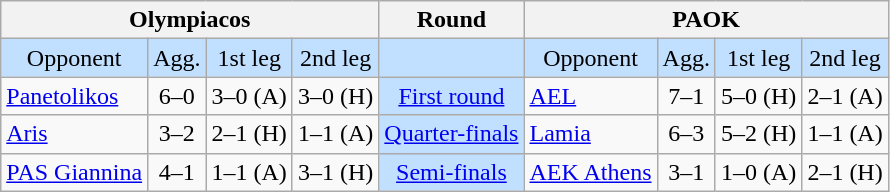<table class="wikitable" style="text-align:center">
<tr>
<th colspan="4">Olympiacos</th>
<th>Round</th>
<th colspan="4">PAOK</th>
</tr>
<tr style="background:#C1E0FF">
<td>Opponent</td>
<td>Agg.</td>
<td>1st leg</td>
<td>2nd leg</td>
<td></td>
<td>Opponent</td>
<td>Agg.</td>
<td>1st leg</td>
<td>2nd leg</td>
</tr>
<tr>
<td style="text-align:left"><a href='#'>Panetolikos</a></td>
<td>6–0</td>
<td>3–0 (A)</td>
<td>3–0 (H)</td>
<td style="background:#C1E0FF"><a href='#'>First round</a></td>
<td style="text-align:left"><a href='#'>AEL</a></td>
<td>7–1</td>
<td>5–0 (H)</td>
<td>2–1 (A)</td>
</tr>
<tr>
<td style="text-align:left"><a href='#'>Aris</a></td>
<td>3–2</td>
<td>2–1 (H)</td>
<td>1–1 (A)</td>
<td style="background:#C1E0FF"><a href='#'>Quarter-finals</a></td>
<td style="text-align:left"><a href='#'>Lamia</a></td>
<td>6–3</td>
<td>5–2 (H)</td>
<td>1–1 (A)</td>
</tr>
<tr>
<td style="text-align:left"><a href='#'>PAS Giannina</a></td>
<td>4–1</td>
<td>1–1 (A)</td>
<td>3–1 (H)</td>
<td style="background:#C1E0FF"><a href='#'>Semi-finals</a></td>
<td style="text-align:left"><a href='#'>AEK Athens</a></td>
<td>3–1</td>
<td>1–0 (A)</td>
<td>2–1 (H)</td>
</tr>
</table>
